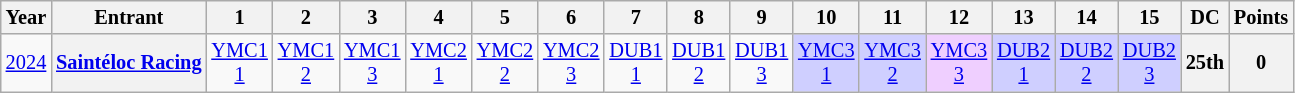<table class="wikitable" style="text-align:center; font-size:85%">
<tr>
<th>Year</th>
<th>Entrant</th>
<th>1</th>
<th>2</th>
<th>3</th>
<th>4</th>
<th>5</th>
<th>6</th>
<th>7</th>
<th>8</th>
<th>9</th>
<th>10</th>
<th>11</th>
<th>12</th>
<th>13</th>
<th>14</th>
<th>15</th>
<th>DC</th>
<th>Points</th>
</tr>
<tr>
<td><a href='#'>2024</a></td>
<th nowrap><a href='#'>Saintéloc Racing</a></th>
<td style="background:#;"><a href='#'>YMC1<br>1</a></td>
<td style="background:#;"><a href='#'>YMC1<br>2</a></td>
<td style="background:#;"><a href='#'>YMC1<br>3</a></td>
<td style="background:#;"><a href='#'>YMC2<br>1</a></td>
<td style="background:#;"><a href='#'>YMC2<br>2</a></td>
<td style="background:#;"><a href='#'>YMC2<br>3</a></td>
<td style="background:#;"><a href='#'>DUB1<br>1</a></td>
<td style="background:#;"><a href='#'>DUB1<br>2</a></td>
<td style="background:#;"><a href='#'>DUB1<br>3</a></td>
<td style="background:#CFCFFF;"><a href='#'>YMC3<br>1</a><br></td>
<td style="background:#CFCFFF;"><a href='#'>YMC3<br>2</a><br></td>
<td style="background:#EFCFFF;"><a href='#'>YMC3<br>3</a><br></td>
<td style="background:#CFCFFF;"><a href='#'>DUB2<br>1</a><br></td>
<td style="background:#CFCFFF;"><a href='#'>DUB2<br>2</a><br></td>
<td style="background:#CFCFFF;"><a href='#'>DUB2<br>3</a><br></td>
<th>25th</th>
<th>0</th>
</tr>
</table>
